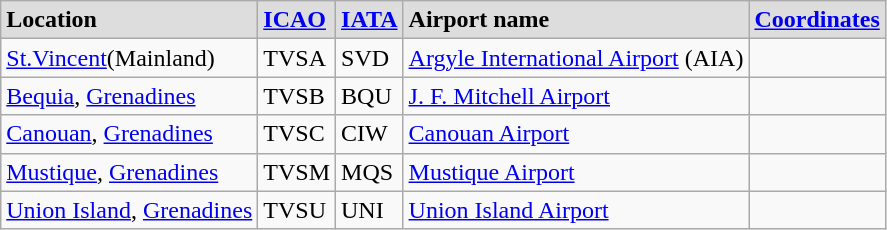<table class="wikitable sortable">
<tr style="font-weight:bold; background:#DDDDDD;">
<td>Location</td>
<td><a href='#'>ICAO</a></td>
<td><a href='#'>IATA</a></td>
<td>Airport name</td>
<td><a href='#'>Coordinates</a></td>
</tr>
<tr valign=top>
<td><a href='#'>St.Vincent</a>(Mainland)</td>
<td>TVSA</td>
<td>SVD</td>
<td><a href='#'>Argyle International Airport</a> (AIA)</td>
<td><small></small></td>
</tr>
<tr valign=top>
<td><a href='#'>Bequia</a>, <a href='#'>Grenadines</a></td>
<td>TVSB</td>
<td>BQU</td>
<td><a href='#'>J. F. Mitchell Airport</a></td>
<td><small></small></td>
</tr>
<tr valign=top>
<td><a href='#'>Canouan</a>, <a href='#'>Grenadines</a></td>
<td>TVSC</td>
<td>CIW</td>
<td><a href='#'>Canouan Airport</a></td>
<td><small></small></td>
</tr>
<tr valign=top>
<td><a href='#'>Mustique</a>, <a href='#'>Grenadines</a></td>
<td>TVSM</td>
<td>MQS</td>
<td><a href='#'>Mustique Airport</a></td>
<td><small></small></td>
</tr>
<tr valign=top>
<td><a href='#'>Union Island</a>, <a href='#'>Grenadines</a></td>
<td>TVSU</td>
<td>UNI</td>
<td><a href='#'>Union Island Airport</a></td>
<td><small></small></td>
</tr>
</table>
